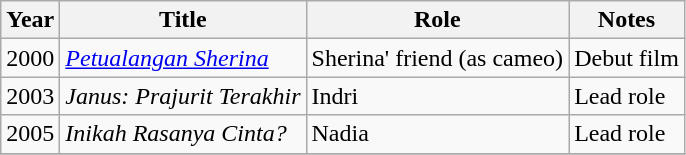<table class="wikitable">
<tr>
<th>Year</th>
<th>Title</th>
<th>Role</th>
<th>Notes</th>
</tr>
<tr>
<td>2000</td>
<td><em><a href='#'>Petualangan Sherina</a></em></td>
<td>Sherina' friend (as cameo)</td>
<td>Debut film</td>
</tr>
<tr>
<td>2003</td>
<td><em>Janus: Prajurit Terakhir</em></td>
<td>Indri</td>
<td>Lead role</td>
</tr>
<tr>
<td>2005</td>
<td><em>Inikah Rasanya Cinta?</em></td>
<td>Nadia</td>
<td>Lead role</td>
</tr>
<tr>
</tr>
</table>
